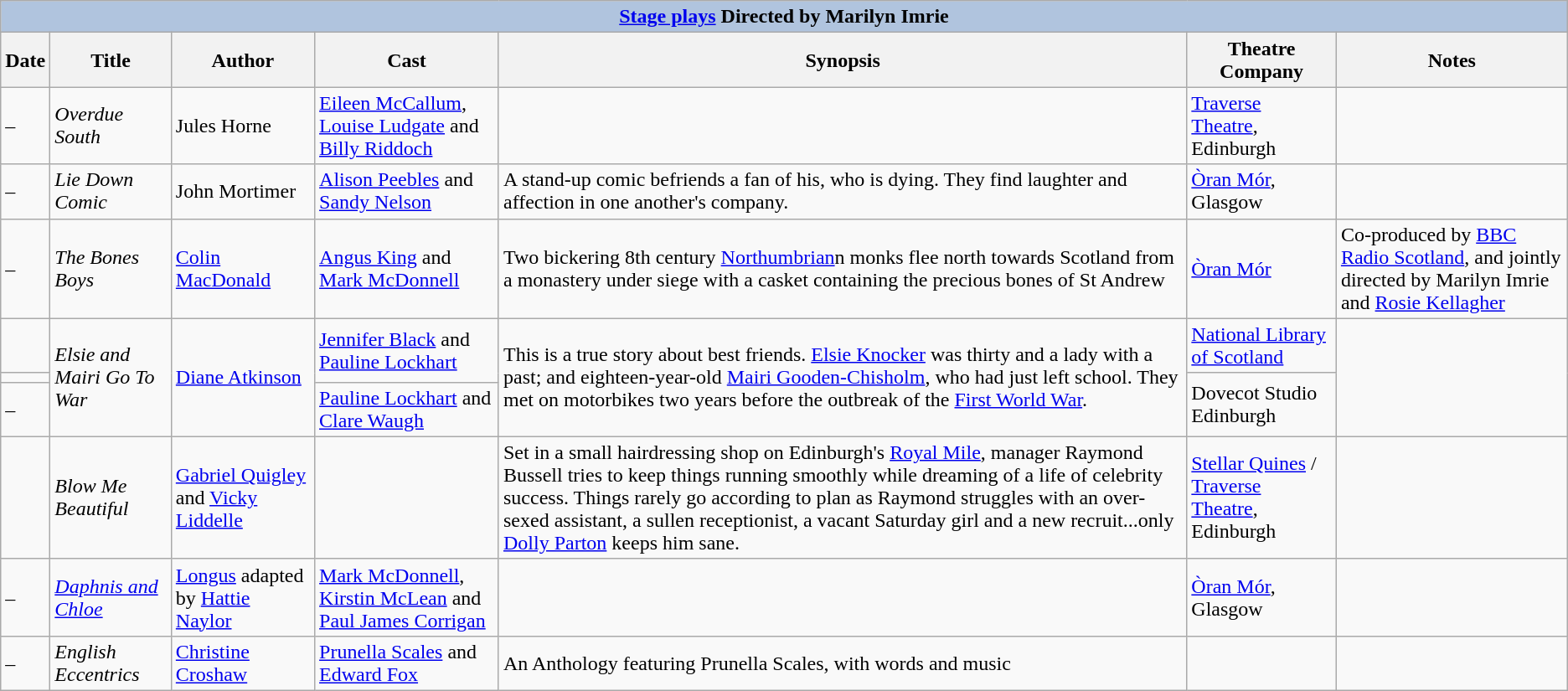<table class="wikitable sortable">
<tr>
<th colspan=7 style="background:#B0C4DE;"><a href='#'>Stage plays</a> Directed by Marilyn Imrie</th>
</tr>
<tr>
<th>Date</th>
<th>Title</th>
<th>Author</th>
<th>Cast</th>
<th>Synopsis</th>
<th>Theatre Company</th>
<th class="unsortable">Notes<br></th>
</tr>
<tr id="Overdue South">
<td> – </td>
<td><em>Overdue South</em></td>
<td>Jules Horne</td>
<td><a href='#'>Eileen McCallum</a>, <a href='#'>Louise Ludgate</a> and <a href='#'>Billy Riddoch</a></td>
<td></td>
<td><a href='#'>Traverse Theatre</a>, Edinburgh</td>
<td></td>
</tr>
<tr id="Lie Down Comic 2">
<td> – </td>
<td><em>Lie Down Comic</em></td>
<td>John Mortimer</td>
<td><a href='#'>Alison Peebles</a> and <a href='#'>Sandy Nelson</a></td>
<td>A stand-up comic befriends a fan of his, who is dying. They find laughter and affection in one another's company.</td>
<td><a href='#'>Òran Mór</a>, Glasgow</td>
<td></td>
</tr>
<tr id="The Bones Boys 2">
<td> – </td>
<td><em>The Bones Boys</em></td>
<td><a href='#'>Colin MacDonald</a></td>
<td><a href='#'>Angus King</a> and <a href='#'>Mark McDonnell</a></td>
<td>Two bickering 8th century <a href='#'>Northumbrian</a>n monks flee north towards Scotland from a monastery under siege with a casket containing the precious bones of St Andrew</td>
<td><a href='#'>Òran Mór</a></td>
<td>Co-produced by <a href='#'>BBC Radio Scotland</a>, and jointly directed by Marilyn Imrie and <a href='#'>Rosie Kellagher</a></td>
</tr>
<tr id="Elsie and Mairi Go To War">
<td></td>
<td rowspan=3><em>Elsie and Mairi Go To War</em></td>
<td rowspan=3><a href='#'>Diane Atkinson</a></td>
<td rowspan=2><a href='#'>Jennifer Black</a> and <a href='#'>Pauline Lockhart</a></td>
<td rowspan=3>This is a true story about best friends. <a href='#'>Elsie Knocker</a> was thirty and a lady with a past; and eighteen-year-old <a href='#'>Mairi Gooden-Chisholm</a>, who had just left school. They met on motorbikes two years before the outbreak of the <a href='#'>First World War</a>.</td>
<td><a href='#'>National Library of Scotland</a></td>
<td rowspan=3></td>
</tr>
<tr>
<td></td>
<td rowspan=2>Dovecot Studio Edinburgh</td>
</tr>
<tr>
<td> – </td>
<td><a href='#'>Pauline Lockhart</a> and <a href='#'>Clare Waugh</a></td>
</tr>
<tr id="Blow Me Beautiful">
<td></td>
<td><em>Blow Me Beautiful</em></td>
<td><a href='#'>Gabriel Quigley</a> and <a href='#'>Vicky Liddelle</a></td>
<td></td>
<td>Set in a small hairdressing shop on Edinburgh's <a href='#'>Royal Mile</a>, manager Raymond Bussell tries to keep things running smoothly while dreaming of a life of celebrity success. Things rarely go according to plan as Raymond struggles with an over-sexed assistant, a sullen receptionist, a vacant Saturday girl and a new recruit...only <a href='#'>Dolly Parton</a> keeps him sane.</td>
<td><a href='#'>Stellar Quines</a>  / <a href='#'>Traverse Theatre</a>, Edinburgh</td>
<td></td>
</tr>
<tr id="Daphnis and Chloe">
<td> – </td>
<td><em><a href='#'>Daphnis and Chloe</a></em></td>
<td><a href='#'>Longus</a> adapted by <a href='#'>Hattie Naylor</a></td>
<td><a href='#'>Mark McDonnell</a>, <a href='#'>Kirstin McLean</a> and <a href='#'>Paul James Corrigan</a></td>
<td></td>
<td><a href='#'>Òran Mór</a>, Glasgow</td>
<td></td>
</tr>
<tr id="English Eccentrics">
<td> – </td>
<td><em>English Eccentrics</em></td>
<td><a href='#'>Christine Croshaw</a></td>
<td><a href='#'>Prunella Scales</a> and <a href='#'>Edward Fox</a></td>
<td>An Anthology featuring Prunella Scales, with words and music</td>
<td></td>
<td><br></td>
</tr>
</table>
